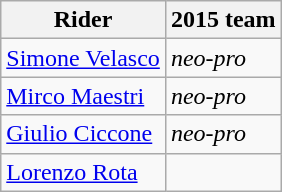<table class="wikitable">
<tr>
<th>Rider</th>
<th>2015 team</th>
</tr>
<tr>
<td><a href='#'>Simone Velasco</a></td>
<td><em>neo-pro</em></td>
</tr>
<tr>
<td><a href='#'>Mirco Maestri</a></td>
<td><em>neo-pro</em></td>
</tr>
<tr>
<td><a href='#'>Giulio Ciccone</a></td>
<td><em>neo-pro</em></td>
</tr>
<tr>
<td><a href='#'>Lorenzo Rota</a></td>
<td></td>
</tr>
</table>
